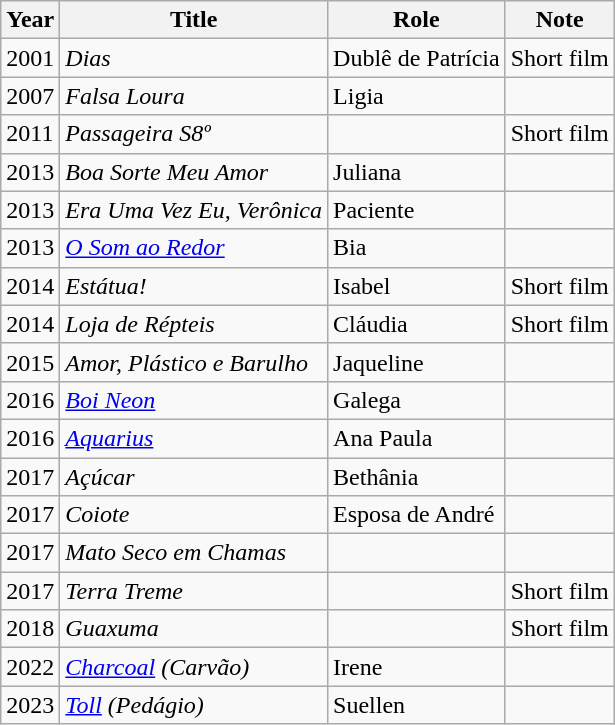<table class="wikitable">
<tr>
<th>Year</th>
<th>Title</th>
<th>Role</th>
<th>Note</th>
</tr>
<tr>
<td>2001</td>
<td><em>Dias</em></td>
<td>Dublê de Patrícia</td>
<td>Short film</td>
</tr>
<tr>
<td>2007</td>
<td><em>Falsa Loura</em></td>
<td>Ligia</td>
<td></td>
</tr>
<tr>
<td>2011</td>
<td><em>Passageira S8º</em></td>
<td></td>
<td>Short film</td>
</tr>
<tr>
<td>2013</td>
<td><em>Boa Sorte Meu Amor</em></td>
<td>Juliana</td>
<td></td>
</tr>
<tr>
<td>2013</td>
<td><em>Era Uma Vez Eu, Verônica</em></td>
<td>Paciente</td>
<td></td>
</tr>
<tr>
<td>2013</td>
<td><em><a href='#'>O Som ao Redor</a></em></td>
<td>Bia</td>
<td></td>
</tr>
<tr>
<td>2014</td>
<td><em>Estátua!</em></td>
<td>Isabel</td>
<td>Short film</td>
</tr>
<tr>
<td>2014</td>
<td><em>Loja de Répteis</em></td>
<td>Cláudia</td>
<td>Short film</td>
</tr>
<tr>
<td>2015</td>
<td><em>Amor, Plástico e Barulho</em></td>
<td>Jaqueline</td>
<td></td>
</tr>
<tr>
<td>2016</td>
<td><em><a href='#'>Boi Neon</a></em></td>
<td>Galega</td>
<td></td>
</tr>
<tr>
<td>2016</td>
<td><em><a href='#'>Aquarius</a></em></td>
<td>Ana Paula</td>
<td></td>
</tr>
<tr>
<td>2017</td>
<td><em>Açúcar</em></td>
<td>Bethânia</td>
<td></td>
</tr>
<tr>
<td>2017</td>
<td><em>Coiote</em></td>
<td>Esposa de André</td>
<td></td>
</tr>
<tr>
<td>2017</td>
<td><em>Mato Seco em Chamas</em></td>
<td></td>
<td></td>
</tr>
<tr>
<td>2017</td>
<td><em>Terra Treme</em></td>
<td></td>
<td>Short film</td>
</tr>
<tr>
<td>2018</td>
<td><em>Guaxuma</em></td>
<td></td>
<td>Short film</td>
</tr>
<tr>
<td>2022</td>
<td><em><a href='#'>Charcoal</a> (Carvão)</em></td>
<td>Irene</td>
<td></td>
</tr>
<tr>
<td>2023</td>
<td><em><a href='#'>Toll</a> (Pedágio)</em></td>
<td>Suellen</td>
<td></td>
</tr>
</table>
